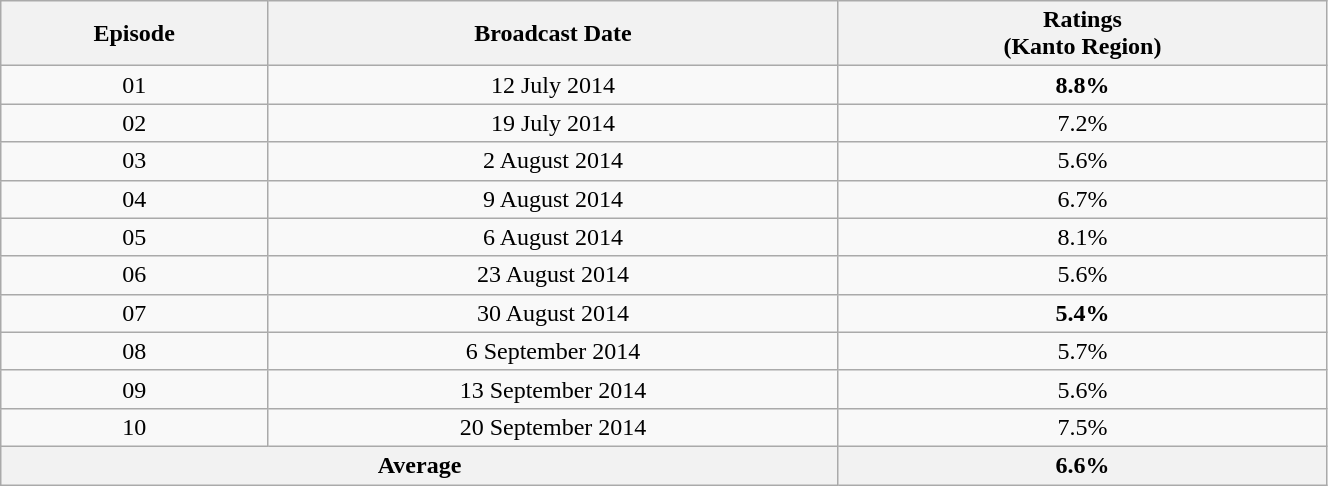<table class="wikitable" style="text-align:center" width=70%>
<tr>
<th>Episode</th>
<th>Broadcast Date</th>
<th>Ratings<br>(Kanto Region)</th>
</tr>
<tr>
<td>01</td>
<td>12 July 2014</td>
<td><span><strong>8.8%</strong></span></td>
</tr>
<tr>
<td>02</td>
<td>19 July 2014</td>
<td>7.2%</td>
</tr>
<tr>
<td>03</td>
<td>2 August 2014</td>
<td>5.6%</td>
</tr>
<tr>
<td>04</td>
<td>9 August 2014</td>
<td>6.7%</td>
</tr>
<tr>
<td>05</td>
<td>6 August 2014</td>
<td>8.1%</td>
</tr>
<tr>
<td>06</td>
<td>23 August 2014</td>
<td>5.6%</td>
</tr>
<tr>
<td>07</td>
<td>30 August 2014</td>
<td><span><strong>5.4%</strong></span></td>
</tr>
<tr>
<td>08</td>
<td>6 September 2014</td>
<td>5.7%</td>
</tr>
<tr>
<td>09</td>
<td>13 September 2014</td>
<td>5.6%</td>
</tr>
<tr>
<td>10</td>
<td>20 September 2014</td>
<td>7.5%</td>
</tr>
<tr>
<th colspan=2>Average</th>
<th>6.6%</th>
</tr>
</table>
